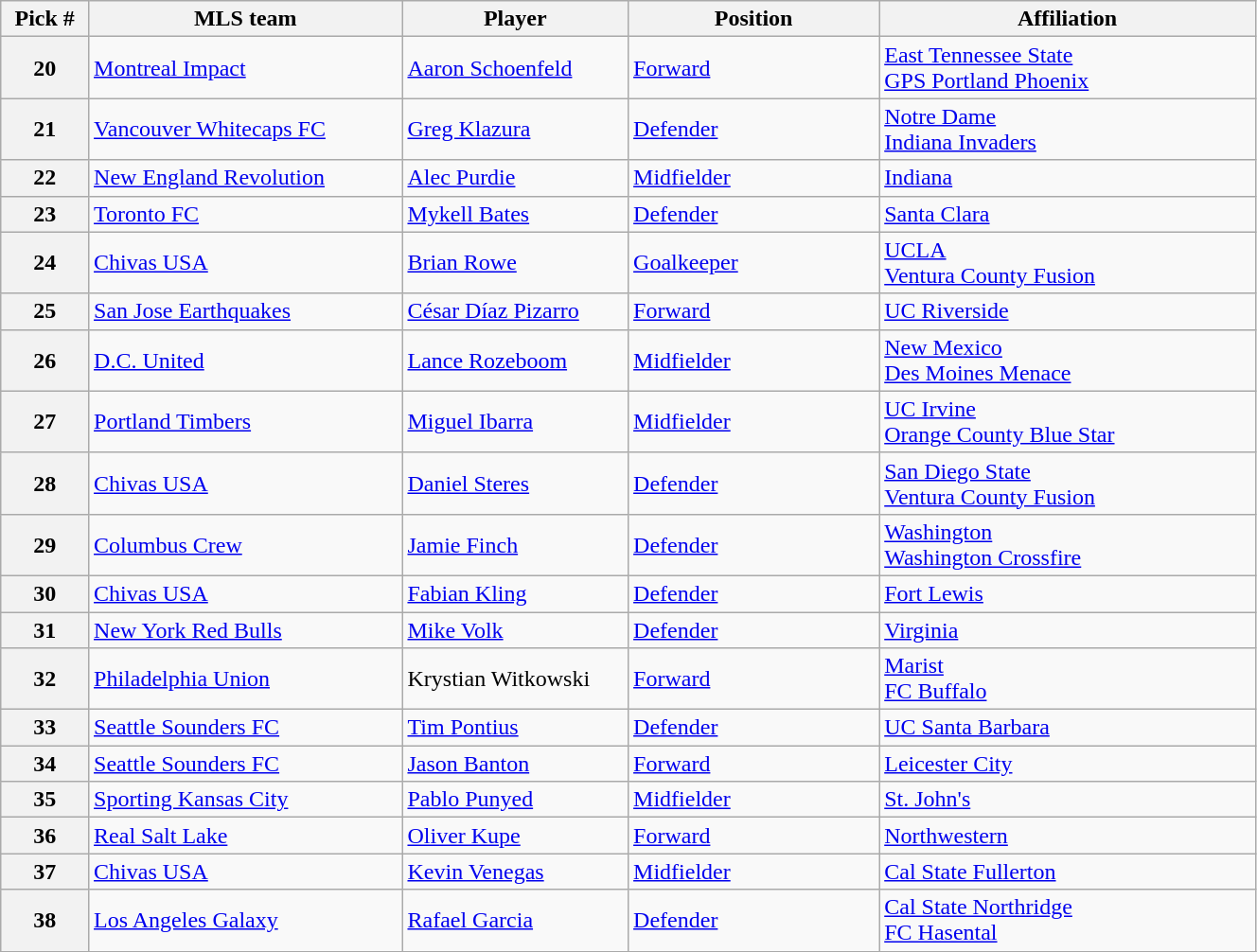<table class="wikitable sortable" style="width:70%">
<tr>
<th width=7%>Pick #</th>
<th width=25%>MLS team</th>
<th width=18%>Player</th>
<th width=20%>Position</th>
<th>Affiliation</th>
</tr>
<tr>
<th>20</th>
<td><a href='#'>Montreal Impact</a></td>
<td> <a href='#'>Aaron Schoenfeld</a></td>
<td><a href='#'>Forward</a></td>
<td><a href='#'>East Tennessee State</a><br><a href='#'>GPS Portland Phoenix</a></td>
</tr>
<tr>
<th>21</th>
<td><a href='#'>Vancouver Whitecaps FC</a></td>
<td> <a href='#'>Greg Klazura</a></td>
<td><a href='#'>Defender</a></td>
<td><a href='#'>Notre Dame</a><br><a href='#'>Indiana Invaders</a></td>
</tr>
<tr>
<th>22</th>
<td><a href='#'>New England Revolution</a></td>
<td> <a href='#'>Alec Purdie</a></td>
<td><a href='#'>Midfielder</a></td>
<td><a href='#'>Indiana</a></td>
</tr>
<tr>
<th>23</th>
<td><a href='#'>Toronto FC</a></td>
<td> <a href='#'>Mykell Bates</a></td>
<td><a href='#'>Defender</a></td>
<td><a href='#'>Santa Clara</a></td>
</tr>
<tr>
<th>24</th>
<td><a href='#'>Chivas USA</a></td>
<td> <a href='#'>Brian Rowe</a></td>
<td><a href='#'>Goalkeeper</a></td>
<td><a href='#'>UCLA</a><br><a href='#'>Ventura County Fusion</a></td>
</tr>
<tr>
<th>25</th>
<td><a href='#'>San Jose Earthquakes</a></td>
<td> <a href='#'>César Díaz Pizarro</a></td>
<td><a href='#'>Forward</a></td>
<td><a href='#'>UC Riverside</a></td>
</tr>
<tr>
<th>26</th>
<td><a href='#'>D.C. United</a></td>
<td> <a href='#'>Lance Rozeboom</a></td>
<td><a href='#'>Midfielder</a></td>
<td><a href='#'>New Mexico</a><br><a href='#'>Des Moines Menace</a></td>
</tr>
<tr>
<th>27</th>
<td><a href='#'>Portland Timbers</a></td>
<td> <a href='#'>Miguel Ibarra</a></td>
<td><a href='#'>Midfielder</a></td>
<td><a href='#'>UC Irvine</a><br><a href='#'>Orange County Blue Star</a></td>
</tr>
<tr>
<th>28</th>
<td><a href='#'>Chivas USA</a></td>
<td> <a href='#'>Daniel Steres</a></td>
<td><a href='#'>Defender</a></td>
<td><a href='#'>San Diego State</a><br><a href='#'>Ventura County Fusion</a></td>
</tr>
<tr>
<th>29</th>
<td><a href='#'>Columbus Crew</a></td>
<td> <a href='#'>Jamie Finch</a></td>
<td><a href='#'>Defender</a></td>
<td><a href='#'>Washington</a><br><a href='#'>Washington Crossfire</a></td>
</tr>
<tr>
<th>30</th>
<td><a href='#'>Chivas USA</a></td>
<td> <a href='#'>Fabian Kling</a></td>
<td><a href='#'>Defender</a></td>
<td><a href='#'>Fort Lewis</a></td>
</tr>
<tr>
<th>31</th>
<td><a href='#'>New York Red Bulls</a></td>
<td> <a href='#'>Mike Volk</a></td>
<td><a href='#'>Defender</a></td>
<td><a href='#'>Virginia</a></td>
</tr>
<tr>
<th>32</th>
<td><a href='#'>Philadelphia Union</a></td>
<td> Krystian Witkowski</td>
<td><a href='#'>Forward</a></td>
<td><a href='#'>Marist</a> <br> <a href='#'>FC Buffalo</a></td>
</tr>
<tr>
<th>33</th>
<td><a href='#'>Seattle Sounders FC</a></td>
<td> <a href='#'>Tim Pontius</a></td>
<td><a href='#'>Defender</a></td>
<td><a href='#'>UC Santa Barbara</a></td>
</tr>
<tr>
<th>34</th>
<td><a href='#'>Seattle Sounders FC</a></td>
<td> <a href='#'>Jason Banton</a></td>
<td><a href='#'>Forward</a></td>
<td><a href='#'>Leicester City</a></td>
</tr>
<tr>
<th>35</th>
<td><a href='#'>Sporting Kansas City</a></td>
<td> <a href='#'>Pablo Punyed</a></td>
<td><a href='#'>Midfielder</a></td>
<td><a href='#'>St. John's</a></td>
</tr>
<tr>
<th>36</th>
<td><a href='#'>Real Salt Lake</a></td>
<td> <a href='#'>Oliver Kupe</a></td>
<td><a href='#'>Forward</a></td>
<td><a href='#'>Northwestern</a></td>
</tr>
<tr>
<th>37</th>
<td><a href='#'>Chivas USA</a></td>
<td>  <a href='#'>Kevin Venegas</a></td>
<td><a href='#'>Midfielder</a></td>
<td><a href='#'>Cal State Fullerton</a></td>
</tr>
<tr>
<th>38</th>
<td><a href='#'>Los Angeles Galaxy</a></td>
<td> <a href='#'>Rafael Garcia</a></td>
<td><a href='#'>Defender</a></td>
<td><a href='#'>Cal State Northridge</a><br><a href='#'>FC Hasental</a></td>
</tr>
<tr>
</tr>
</table>
